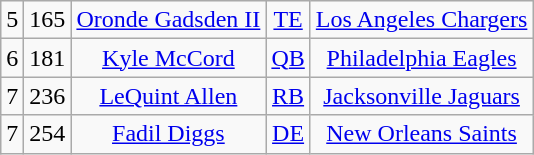<table class="wikitable" style="text-align:center">
<tr>
<td>5</td>
<td>165</td>
<td><a href='#'>Oronde Gadsden II</a></td>
<td><a href='#'>TE</a></td>
<td><a href='#'>Los Angeles Chargers</a></td>
</tr>
<tr>
<td>6</td>
<td>181</td>
<td><a href='#'>Kyle McCord</a></td>
<td><a href='#'>QB</a></td>
<td><a href='#'>Philadelphia Eagles</a></td>
</tr>
<tr>
<td>7</td>
<td>236</td>
<td><a href='#'>LeQuint Allen</a></td>
<td><a href='#'>RB</a></td>
<td><a href='#'>Jacksonville Jaguars</a></td>
</tr>
<tr>
<td>7</td>
<td>254</td>
<td><a href='#'>Fadil Diggs</a></td>
<td><a href='#'>DE</a></td>
<td><a href='#'>New Orleans Saints</a></td>
</tr>
</table>
